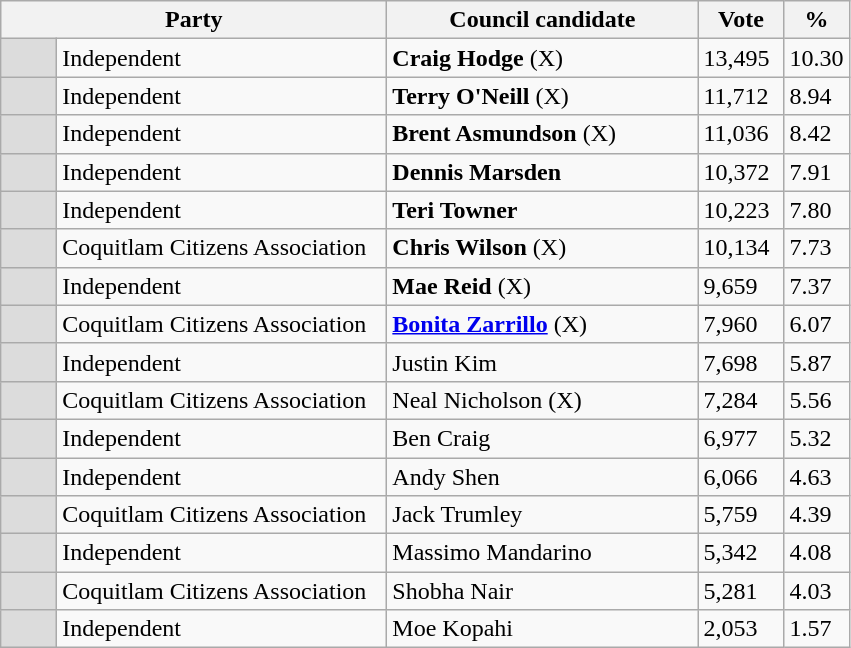<table class="wikitable">
<tr>
<th bgcolor="#DDDDFF" width="250px" colspan="2">Party</th>
<th bgcolor="#DDDDFF" width="200px">Council candidate</th>
<th bgcolor="#DDDDFF" width="50px">Vote</th>
<th bgcolor="#DDDDFF" width="30px">%</th>
</tr>
<tr>
<td style="background:gainsboro" width="30px"> </td>
<td>Independent</td>
<td><strong>Craig Hodge</strong> (X)</td>
<td>13,495</td>
<td>10.30</td>
</tr>
<tr>
<td style="background:gainsboro" width="30px"> </td>
<td>Independent</td>
<td><strong>Terry O'Neill</strong> (X)</td>
<td>11,712</td>
<td>8.94</td>
</tr>
<tr>
<td style="background:gainsboro" width="30px"> </td>
<td>Independent</td>
<td><strong>Brent Asmundson</strong> (X)</td>
<td>11,036</td>
<td>8.42</td>
</tr>
<tr>
<td style="background:gainsboro" width="30px"> </td>
<td>Independent</td>
<td><strong>Dennis Marsden</strong></td>
<td>10,372</td>
<td>7.91</td>
</tr>
<tr>
<td style="background:gainsboro" width="30px"> </td>
<td>Independent</td>
<td><strong>Teri Towner</strong></td>
<td>10,223</td>
<td>7.80</td>
</tr>
<tr>
<td style="background:gainsboro" width="30px"> </td>
<td>Coquitlam Citizens Association</td>
<td><strong>Chris Wilson</strong> (X)</td>
<td>10,134</td>
<td>7.73</td>
</tr>
<tr>
<td style="background:gainsboro" width="30px"> </td>
<td>Independent</td>
<td><strong>Mae Reid</strong> (X)</td>
<td>9,659</td>
<td>7.37</td>
</tr>
<tr>
<td style="background:gainsboro" width="30px"> </td>
<td>Coquitlam Citizens Association</td>
<td><strong><a href='#'>Bonita Zarrillo</a></strong> (X)</td>
<td>7,960</td>
<td>6.07</td>
</tr>
<tr>
<td style="background:gainsboro" width="30px"> </td>
<td>Independent</td>
<td>Justin Kim</td>
<td>7,698</td>
<td>5.87</td>
</tr>
<tr>
<td style="background:gainsboro" width="30px"> </td>
<td>Coquitlam Citizens Association</td>
<td>Neal Nicholson (X)</td>
<td>7,284</td>
<td>5.56</td>
</tr>
<tr>
<td style="background:gainsboro" width="30px"> </td>
<td>Independent</td>
<td>Ben Craig</td>
<td>6,977</td>
<td>5.32</td>
</tr>
<tr>
<td style="background:gainsboro" width="30px"> </td>
<td>Independent</td>
<td>Andy Shen</td>
<td>6,066</td>
<td>4.63</td>
</tr>
<tr>
<td style="background:gainsboro" width="30px"> </td>
<td>Coquitlam Citizens Association</td>
<td>Jack Trumley</td>
<td>5,759</td>
<td>4.39</td>
</tr>
<tr>
<td style="background:gainsboro" width="30px"> </td>
<td>Independent</td>
<td>Massimo Mandarino</td>
<td>5,342</td>
<td>4.08</td>
</tr>
<tr>
<td style="background:gainsboro" width="30px"> </td>
<td>Coquitlam Citizens Association</td>
<td>Shobha Nair</td>
<td>5,281</td>
<td>4.03</td>
</tr>
<tr>
<td style="background:gainsboro" width="30px"> </td>
<td>Independent</td>
<td>Moe Kopahi</td>
<td>2,053</td>
<td>1.57</td>
</tr>
</table>
